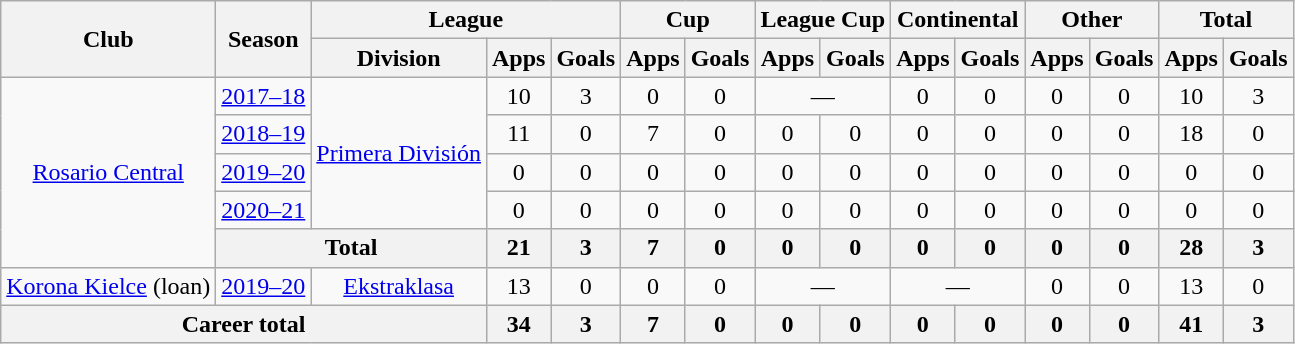<table class="wikitable" style="text-align:center">
<tr>
<th rowspan="2">Club</th>
<th rowspan="2">Season</th>
<th colspan="3">League</th>
<th colspan="2">Cup</th>
<th colspan="2">League Cup</th>
<th colspan="2">Continental</th>
<th colspan="2">Other</th>
<th colspan="2">Total</th>
</tr>
<tr>
<th>Division</th>
<th>Apps</th>
<th>Goals</th>
<th>Apps</th>
<th>Goals</th>
<th>Apps</th>
<th>Goals</th>
<th>Apps</th>
<th>Goals</th>
<th>Apps</th>
<th>Goals</th>
<th>Apps</th>
<th>Goals</th>
</tr>
<tr>
<td rowspan="5"><a href='#'>Rosario Central</a></td>
<td><a href='#'>2017–18</a></td>
<td rowspan="4"><a href='#'>Primera División</a></td>
<td>10</td>
<td>3</td>
<td>0</td>
<td>0</td>
<td colspan="2">—</td>
<td>0</td>
<td>0</td>
<td>0</td>
<td>0</td>
<td>10</td>
<td>3</td>
</tr>
<tr>
<td><a href='#'>2018–19</a></td>
<td>11</td>
<td>0</td>
<td>7</td>
<td>0</td>
<td>0</td>
<td>0</td>
<td>0</td>
<td>0</td>
<td>0</td>
<td>0</td>
<td>18</td>
<td>0</td>
</tr>
<tr>
<td><a href='#'>2019–20</a></td>
<td>0</td>
<td>0</td>
<td>0</td>
<td>0</td>
<td>0</td>
<td>0</td>
<td>0</td>
<td>0</td>
<td>0</td>
<td>0</td>
<td>0</td>
<td>0</td>
</tr>
<tr>
<td><a href='#'>2020–21</a></td>
<td>0</td>
<td>0</td>
<td>0</td>
<td>0</td>
<td>0</td>
<td>0</td>
<td>0</td>
<td>0</td>
<td>0</td>
<td>0</td>
<td>0</td>
<td>0</td>
</tr>
<tr>
<th colspan="2">Total</th>
<th>21</th>
<th>3</th>
<th>7</th>
<th>0</th>
<th>0</th>
<th>0</th>
<th>0</th>
<th>0</th>
<th>0</th>
<th>0</th>
<th>28</th>
<th>3</th>
</tr>
<tr>
<td rowspan="1"><a href='#'>Korona Kielce</a> (loan)</td>
<td><a href='#'>2019–20</a></td>
<td rowspan="1"><a href='#'>Ekstraklasa</a></td>
<td>13</td>
<td>0</td>
<td>0</td>
<td>0</td>
<td colspan="2">—</td>
<td colspan="2">—</td>
<td>0</td>
<td>0</td>
<td>13</td>
<td>0</td>
</tr>
<tr>
<th colspan="3">Career total</th>
<th>34</th>
<th>3</th>
<th>7</th>
<th>0</th>
<th>0</th>
<th>0</th>
<th>0</th>
<th>0</th>
<th>0</th>
<th>0</th>
<th>41</th>
<th>3</th>
</tr>
</table>
